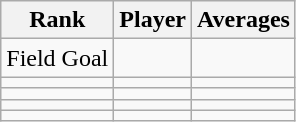<table class="wikitable">
<tr>
<th>Rank</th>
<th>Player</th>
<th>Averages</th>
</tr>
<tr>
<td>Field Goal</td>
<td align=left></td>
<td align=center=></td>
</tr>
<tr>
<td></td>
<td align=left></td>
<td align=center=></td>
</tr>
<tr>
<td></td>
<td align=left></td>
<td align=center=></td>
</tr>
<tr>
<td></td>
<td align=left></td>
<td align=center=></td>
</tr>
<tr>
<td></td>
<td align=left></td>
<td align=center=></td>
</tr>
</table>
